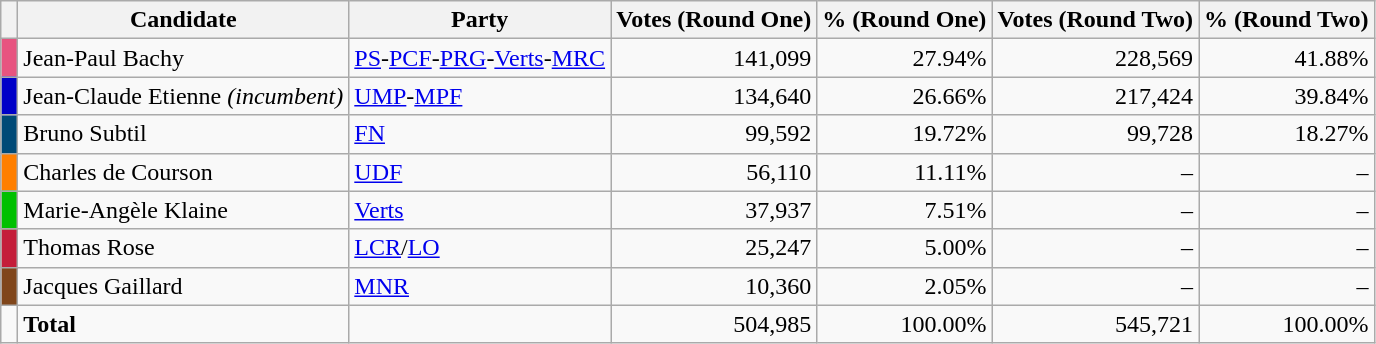<table class="wikitable" style="text-align:right">
<tr>
<th></th>
<th>Candidate</th>
<th>Party</th>
<th>Votes (Round One)</th>
<th>% (Round One)</th>
<th>Votes (Round Two)</th>
<th>% (Round Two)</th>
</tr>
<tr>
<td bgcolor="#E75480"> </td>
<td align=left>Jean-Paul Bachy</td>
<td align=left><a href='#'>PS</a>-<a href='#'>PCF</a>-<a href='#'>PRG</a>-<a href='#'>Verts</a>-<a href='#'>MRC</a></td>
<td>141,099</td>
<td>27.94%</td>
<td>228,569</td>
<td>41.88%</td>
</tr>
<tr>
<td bgcolor="#0000C8"> </td>
<td align=left>Jean-Claude Etienne <em>(incumbent)</em></td>
<td align=left><a href='#'>UMP</a>-<a href='#'>MPF</a></td>
<td>134,640</td>
<td>26.66%</td>
<td>217,424</td>
<td>39.84%</td>
</tr>
<tr>
<td bgcolor="#004A77"> </td>
<td align=left>Bruno Subtil</td>
<td align=left><a href='#'>FN</a></td>
<td>99,592</td>
<td>19.72%</td>
<td>99,728</td>
<td>18.27%</td>
</tr>
<tr>
<td bgcolor="#FF7F00"> </td>
<td align=left>Charles de Courson</td>
<td align=left><a href='#'>UDF</a></td>
<td>56,110</td>
<td>11.11%</td>
<td>–</td>
<td>–</td>
</tr>
<tr>
<td bgcolor="#00c000"> </td>
<td align=left>Marie-Angèle Klaine</td>
<td align=left><a href='#'>Verts</a></td>
<td>37,937</td>
<td>7.51%</td>
<td>–</td>
<td>–</td>
</tr>
<tr>
<td bgcolor="#C41E3A"> </td>
<td align=left>Thomas Rose</td>
<td align=left><a href='#'>LCR</a>/<a href='#'>LO</a></td>
<td>25,247</td>
<td>5.00%</td>
<td>–</td>
<td>–</td>
</tr>
<tr>
<td bgcolor="#80461B"> </td>
<td align=left>Jacques Gaillard</td>
<td align=left><a href='#'>MNR</a></td>
<td>10,360</td>
<td>2.05%</td>
<td>–</td>
<td>–</td>
</tr>
<tr>
<td></td>
<td align=left><strong>Total</strong></td>
<td align=left></td>
<td>504,985</td>
<td>100.00%</td>
<td>545,721</td>
<td>100.00%</td>
</tr>
</table>
